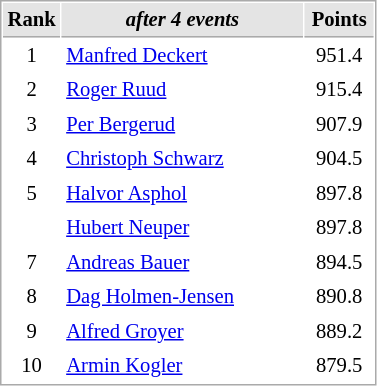<table cellspacing="1" cellpadding="3" style="border:1px solid #AAAAAA;font-size:86%">
<tr bgcolor="#E4E4E4">
<th style="border-bottom:1px solid #AAAAAA" width=10>Rank</th>
<th style="border-bottom:1px solid #AAAAAA" width=155><em>after 4 events</em></th>
<th style="border-bottom:1px solid #AAAAAA" width=40>Points</th>
</tr>
<tr>
<td align=center>1</td>
<td> <a href='#'>Manfred Deckert</a></td>
<td align=center>951.4</td>
</tr>
<tr>
<td align=center>2</td>
<td> <a href='#'>Roger Ruud</a></td>
<td align=center>915.4</td>
</tr>
<tr>
<td align=center>3</td>
<td> <a href='#'>Per Bergerud</a></td>
<td align=center>907.9</td>
</tr>
<tr>
<td align=center>4</td>
<td> <a href='#'>Christoph Schwarz</a></td>
<td align=center>904.5</td>
</tr>
<tr>
<td align=center>5</td>
<td> <a href='#'>Halvor Asphol</a></td>
<td align=center>897.8</td>
</tr>
<tr>
<td align=center></td>
<td> <a href='#'>Hubert Neuper</a></td>
<td align=center>897.8</td>
</tr>
<tr>
<td align=center>7</td>
<td> <a href='#'>Andreas Bauer</a></td>
<td align=center>894.5</td>
</tr>
<tr>
<td align=center>8</td>
<td> <a href='#'>Dag Holmen-Jensen</a></td>
<td align=center>890.8</td>
</tr>
<tr>
<td align=center>9</td>
<td> <a href='#'>Alfred Groyer</a></td>
<td align=center>889.2</td>
</tr>
<tr>
<td align=center>10</td>
<td> <a href='#'>Armin Kogler</a></td>
<td align=center>879.5</td>
</tr>
</table>
